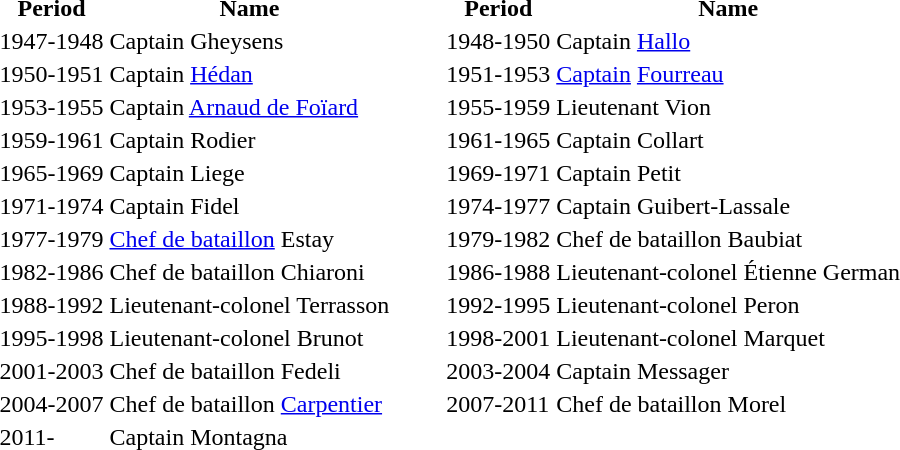<table>
<tr>
<th>Period</th>
<th>Name</th>
<td rowspan="14" width="30"></td>
<th>Period</th>
<th>Name</th>
</tr>
<tr>
<td>1947-1948</td>
<td>Captain Gheysens</td>
<td>1948-1950</td>
<td>Captain <a href='#'>Hallo</a></td>
</tr>
<tr>
<td>1950-1951</td>
<td>Captain <a href='#'>Hédan</a></td>
<td>1951-1953</td>
<td><a href='#'>Captain</a> <a href='#'>Fourreau</a></td>
</tr>
<tr>
<td>1953-1955</td>
<td>Captain <a href='#'>Arnaud de Foïard</a></td>
<td>1955-1959</td>
<td>Lieutenant Vion</td>
</tr>
<tr>
<td>1959-1961</td>
<td>Captain Rodier</td>
<td>1961-1965</td>
<td>Captain Collart</td>
</tr>
<tr>
<td>1965-1969</td>
<td>Captain Liege</td>
<td>1969-1971</td>
<td>Captain Petit</td>
</tr>
<tr>
<td>1971-1974</td>
<td>Captain Fidel</td>
<td>1974-1977</td>
<td>Captain Guibert-Lassale</td>
</tr>
<tr>
<td>1977-1979</td>
<td><a href='#'>Chef de bataillon</a> Estay</td>
<td>1979-1982</td>
<td>Chef de bataillon Baubiat</td>
</tr>
<tr>
<td>1982-1986</td>
<td>Chef de bataillon Chiaroni</td>
<td>1986-1988</td>
<td>Lieutenant-colonel Étienne German</td>
</tr>
<tr>
<td>1988-1992</td>
<td>Lieutenant-colonel Terrasson</td>
<td>1992-1995</td>
<td>Lieutenant-colonel Peron</td>
</tr>
<tr>
<td>1995-1998</td>
<td>Lieutenant-colonel Brunot</td>
<td>1998-2001</td>
<td>Lieutenant-colonel Marquet</td>
</tr>
<tr>
<td>2001-2003</td>
<td>Chef de bataillon Fedeli</td>
<td>2003-2004</td>
<td>Captain Messager</td>
</tr>
<tr>
<td>2004-2007</td>
<td>Chef de bataillon <a href='#'>Carpentier</a></td>
<td>2007-2011</td>
<td>Chef de bataillon Morel</td>
</tr>
<tr>
<td>2011-</td>
<td>Captain Montagna</td>
<td></td>
<td></td>
</tr>
</table>
